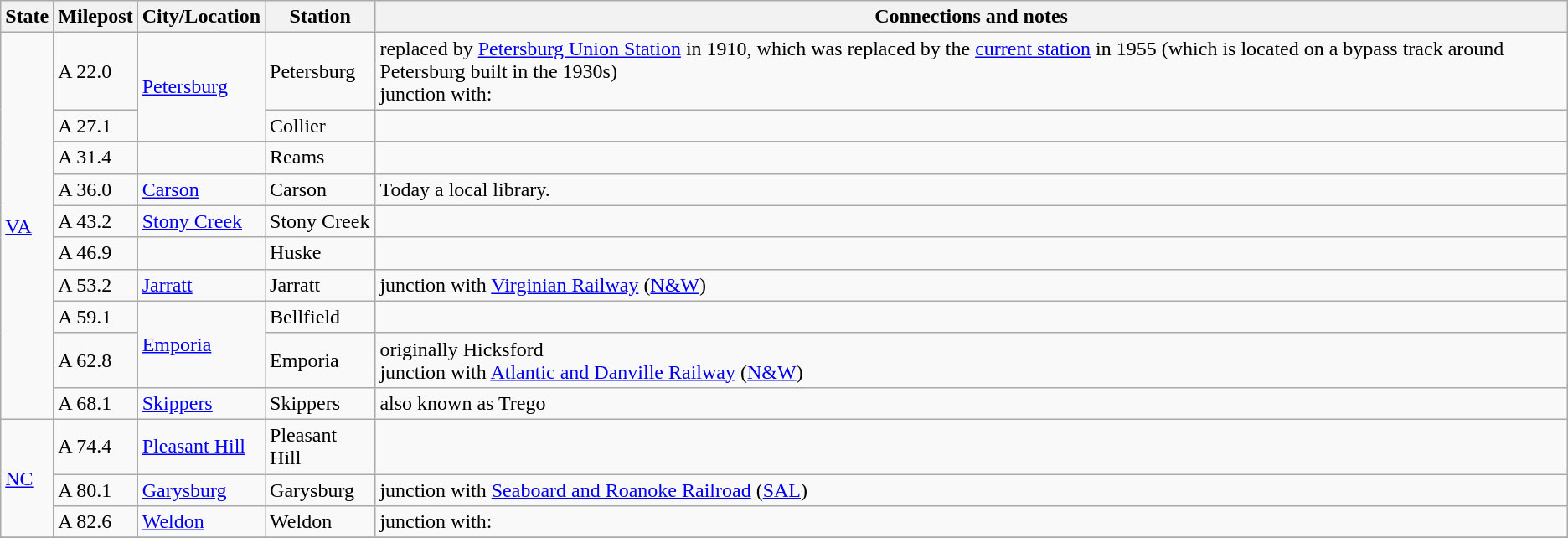<table class="wikitable">
<tr>
<th>State</th>
<th>Milepost</th>
<th>City/Location</th>
<th>Station</th>
<th>Connections and notes</th>
</tr>
<tr>
<td ! rowspan="10"><a href='#'>VA</a></td>
<td>A 22.0</td>
<td ! rowspan="2"><a href='#'>Petersburg</a></td>
<td>Petersburg</td>
<td>replaced by <a href='#'>Petersburg Union Station</a> in 1910, which was replaced by the <a href='#'>current station</a> in 1955 (which is located on a bypass track around Petersburg built in the 1930s)<br>junction with:</td>
</tr>
<tr>
<td>A 27.1</td>
<td>Collier</td>
<td></td>
</tr>
<tr>
<td>A 31.4</td>
<td></td>
<td>Reams</td>
<td></td>
</tr>
<tr>
<td>A 36.0</td>
<td><a href='#'>Carson</a></td>
<td>Carson</td>
<td>Today a local library.</td>
</tr>
<tr>
<td>A 43.2</td>
<td><a href='#'>Stony Creek</a></td>
<td>Stony Creek</td>
<td></td>
</tr>
<tr>
<td>A 46.9</td>
<td></td>
<td>Huske</td>
<td></td>
</tr>
<tr>
<td>A 53.2</td>
<td><a href='#'>Jarratt</a></td>
<td>Jarratt</td>
<td>junction with <a href='#'>Virginian Railway</a> (<a href='#'>N&W</a>)</td>
</tr>
<tr>
<td>A 59.1</td>
<td ! rowspan="2"><a href='#'>Emporia</a></td>
<td>Bellfield</td>
<td></td>
</tr>
<tr>
<td>A 62.8</td>
<td>Emporia</td>
<td>originally Hicksford<br>junction with <a href='#'>Atlantic and Danville Railway</a> (<a href='#'>N&W</a>)</td>
</tr>
<tr>
<td>A 68.1</td>
<td><a href='#'>Skippers</a></td>
<td>Skippers</td>
<td>also known as Trego</td>
</tr>
<tr>
<td ! rowspan="3"><a href='#'>NC</a></td>
<td>A 74.4</td>
<td><a href='#'>Pleasant Hill</a></td>
<td>Pleasant Hill</td>
<td></td>
</tr>
<tr>
<td>A 80.1</td>
<td><a href='#'>Garysburg</a></td>
<td>Garysburg</td>
<td>junction with <a href='#'>Seaboard and Roanoke Railroad</a> (<a href='#'>SAL</a>)</td>
</tr>
<tr>
<td>A 82.6</td>
<td><a href='#'>Weldon</a></td>
<td>Weldon</td>
<td>junction with:</td>
</tr>
<tr>
</tr>
</table>
